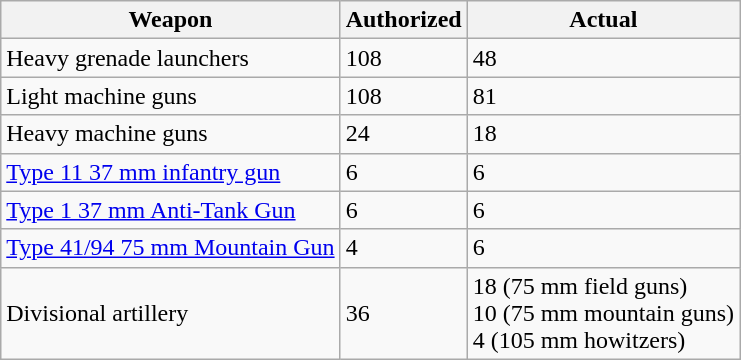<table class="wikitable sortable">
<tr>
<th>Weapon</th>
<th>Authorized</th>
<th>Actual</th>
</tr>
<tr>
<td>Heavy grenade launchers</td>
<td>108</td>
<td>48</td>
</tr>
<tr>
<td>Light machine guns</td>
<td>108</td>
<td>81</td>
</tr>
<tr>
<td>Heavy machine guns</td>
<td>24</td>
<td>18</td>
</tr>
<tr>
<td><a href='#'>Type 11 37 mm infantry gun</a></td>
<td>6</td>
<td>6</td>
</tr>
<tr>
<td><a href='#'>Type 1 37 mm Anti-Tank Gun</a></td>
<td>6</td>
<td>6</td>
</tr>
<tr>
<td><a href='#'>Type 41/94 75 mm Mountain Gun</a></td>
<td>4</td>
<td>6</td>
</tr>
<tr>
<td>Divisional artillery</td>
<td>36</td>
<td>18 (75 mm field guns)<br>10 (75 mm mountain guns)<br>4 (105 mm howitzers)</td>
</tr>
</table>
